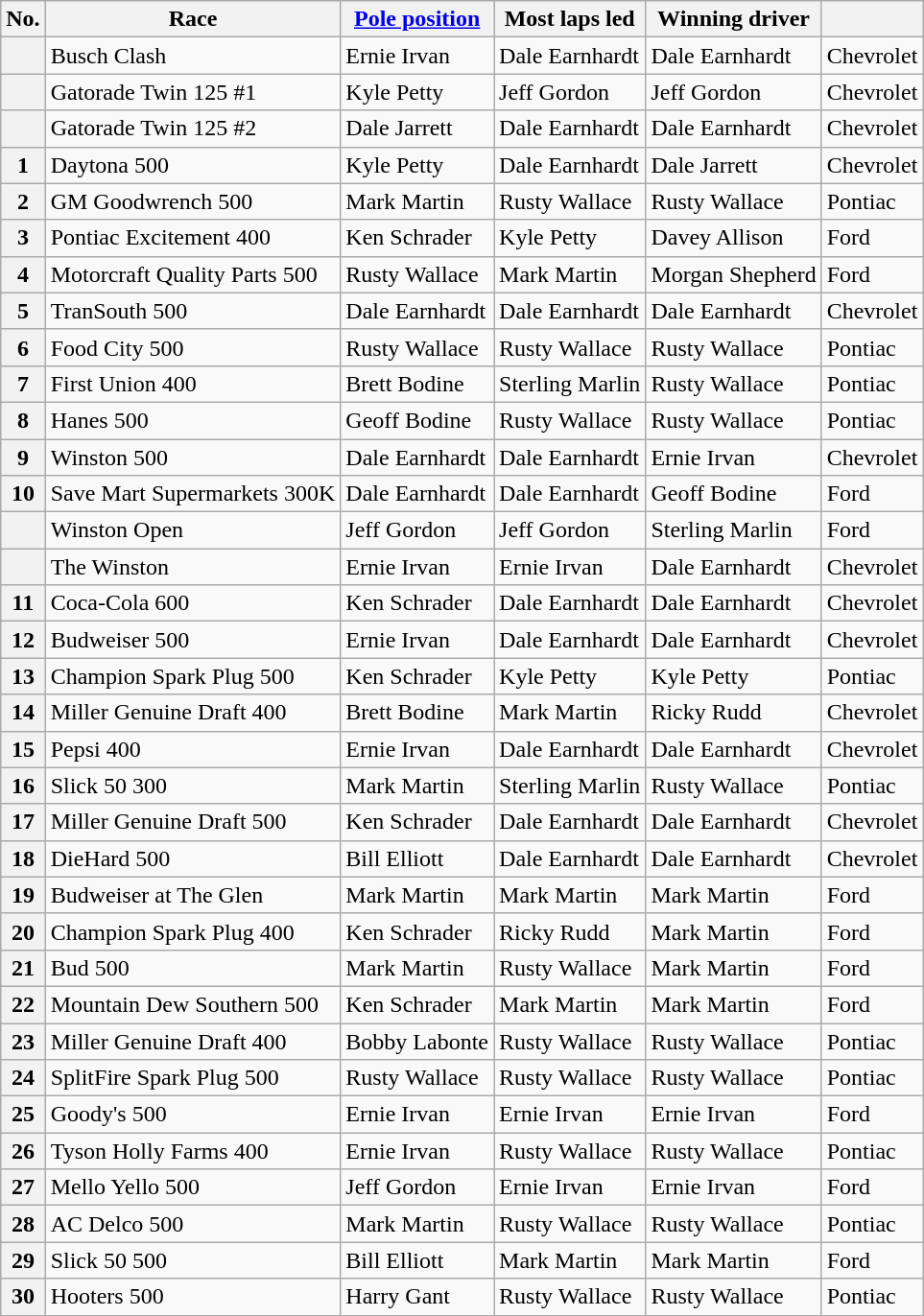<table class="wikitable">
<tr>
<th>No.</th>
<th>Race</th>
<th><a href='#'>Pole position</a></th>
<th>Most laps led</th>
<th>Winning driver</th>
<th></th>
</tr>
<tr>
<th></th>
<td>Busch Clash</td>
<td>Ernie Irvan</td>
<td>Dale Earnhardt</td>
<td>Dale Earnhardt</td>
<td>Chevrolet</td>
</tr>
<tr>
<th></th>
<td>Gatorade Twin 125 #1</td>
<td>Kyle Petty</td>
<td>Jeff Gordon</td>
<td>Jeff Gordon</td>
<td>Chevrolet</td>
</tr>
<tr>
<th></th>
<td>Gatorade Twin 125 #2</td>
<td>Dale Jarrett</td>
<td>Dale Earnhardt</td>
<td>Dale Earnhardt</td>
<td>Chevrolet</td>
</tr>
<tr>
<th>1</th>
<td>Daytona 500</td>
<td>Kyle Petty</td>
<td>Dale Earnhardt</td>
<td>Dale Jarrett</td>
<td>Chevrolet</td>
</tr>
<tr>
<th>2</th>
<td>GM Goodwrench 500</td>
<td>Mark Martin</td>
<td>Rusty Wallace</td>
<td>Rusty Wallace</td>
<td>Pontiac</td>
</tr>
<tr>
<th>3</th>
<td>Pontiac Excitement 400</td>
<td>Ken Schrader</td>
<td>Kyle Petty</td>
<td>Davey Allison</td>
<td>Ford</td>
</tr>
<tr>
<th>4</th>
<td>Motorcraft Quality Parts 500</td>
<td>Rusty Wallace</td>
<td>Mark Martin</td>
<td>Morgan Shepherd</td>
<td>Ford</td>
</tr>
<tr>
<th>5</th>
<td>TranSouth 500</td>
<td>Dale Earnhardt</td>
<td>Dale Earnhardt</td>
<td>Dale Earnhardt</td>
<td>Chevrolet</td>
</tr>
<tr>
<th>6</th>
<td>Food City 500</td>
<td>Rusty Wallace</td>
<td>Rusty Wallace</td>
<td>Rusty Wallace</td>
<td>Pontiac</td>
</tr>
<tr>
<th>7</th>
<td>First Union 400</td>
<td>Brett Bodine</td>
<td>Sterling Marlin</td>
<td>Rusty Wallace</td>
<td>Pontiac</td>
</tr>
<tr>
<th>8</th>
<td>Hanes 500</td>
<td>Geoff Bodine</td>
<td>Rusty Wallace</td>
<td>Rusty Wallace</td>
<td>Pontiac</td>
</tr>
<tr>
<th>9</th>
<td>Winston 500</td>
<td>Dale Earnhardt</td>
<td>Dale Earnhardt</td>
<td>Ernie Irvan</td>
<td>Chevrolet</td>
</tr>
<tr>
<th>10</th>
<td>Save Mart Supermarkets 300K</td>
<td>Dale Earnhardt</td>
<td>Dale Earnhardt</td>
<td>Geoff Bodine</td>
<td>Ford</td>
</tr>
<tr>
<th></th>
<td>Winston Open</td>
<td>Jeff Gordon</td>
<td>Jeff Gordon</td>
<td>Sterling Marlin</td>
<td>Ford</td>
</tr>
<tr>
<th></th>
<td>The Winston</td>
<td>Ernie Irvan</td>
<td>Ernie Irvan</td>
<td>Dale Earnhardt</td>
<td>Chevrolet</td>
</tr>
<tr>
<th>11</th>
<td>Coca-Cola 600</td>
<td>Ken Schrader</td>
<td>Dale Earnhardt</td>
<td>Dale Earnhardt</td>
<td>Chevrolet</td>
</tr>
<tr>
<th>12</th>
<td>Budweiser 500</td>
<td>Ernie Irvan</td>
<td>Dale Earnhardt</td>
<td>Dale Earnhardt</td>
<td>Chevrolet</td>
</tr>
<tr>
<th>13</th>
<td>Champion Spark Plug 500</td>
<td>Ken Schrader</td>
<td>Kyle Petty</td>
<td>Kyle Petty</td>
<td>Pontiac</td>
</tr>
<tr>
<th>14</th>
<td>Miller Genuine Draft 400</td>
<td>Brett Bodine</td>
<td>Mark Martin</td>
<td>Ricky Rudd</td>
<td>Chevrolet</td>
</tr>
<tr>
<th>15</th>
<td>Pepsi 400</td>
<td>Ernie Irvan</td>
<td>Dale Earnhardt</td>
<td>Dale Earnhardt</td>
<td>Chevrolet</td>
</tr>
<tr>
<th>16</th>
<td>Slick 50 300</td>
<td>Mark Martin</td>
<td>Sterling Marlin</td>
<td>Rusty Wallace</td>
<td>Pontiac</td>
</tr>
<tr>
<th>17</th>
<td>Miller Genuine Draft 500</td>
<td>Ken Schrader</td>
<td>Dale Earnhardt</td>
<td>Dale Earnhardt</td>
<td>Chevrolet</td>
</tr>
<tr>
<th>18</th>
<td>DieHard 500</td>
<td>Bill Elliott</td>
<td>Dale Earnhardt</td>
<td>Dale Earnhardt</td>
<td>Chevrolet</td>
</tr>
<tr>
<th>19</th>
<td>Budweiser at The Glen</td>
<td>Mark Martin</td>
<td>Mark Martin</td>
<td>Mark Martin</td>
<td>Ford</td>
</tr>
<tr>
<th>20</th>
<td>Champion Spark Plug 400</td>
<td>Ken Schrader</td>
<td>Ricky Rudd</td>
<td>Mark Martin</td>
<td>Ford</td>
</tr>
<tr>
<th>21</th>
<td>Bud 500</td>
<td>Mark Martin</td>
<td>Rusty Wallace</td>
<td>Mark Martin</td>
<td>Ford</td>
</tr>
<tr>
<th>22</th>
<td>Mountain Dew Southern 500</td>
<td>Ken Schrader</td>
<td>Mark Martin</td>
<td>Mark Martin</td>
<td>Ford</td>
</tr>
<tr>
<th>23</th>
<td>Miller Genuine Draft 400</td>
<td>Bobby Labonte</td>
<td>Rusty Wallace</td>
<td>Rusty Wallace</td>
<td>Pontiac</td>
</tr>
<tr>
<th>24</th>
<td>SplitFire Spark Plug 500</td>
<td>Rusty Wallace</td>
<td>Rusty Wallace</td>
<td>Rusty Wallace</td>
<td>Pontiac</td>
</tr>
<tr>
<th>25</th>
<td>Goody's 500</td>
<td>Ernie Irvan</td>
<td>Ernie Irvan</td>
<td>Ernie Irvan</td>
<td>Ford</td>
</tr>
<tr>
<th>26</th>
<td>Tyson Holly Farms 400</td>
<td>Ernie Irvan</td>
<td>Rusty Wallace</td>
<td>Rusty Wallace</td>
<td>Pontiac</td>
</tr>
<tr>
<th>27</th>
<td>Mello Yello 500</td>
<td>Jeff Gordon</td>
<td>Ernie Irvan</td>
<td>Ernie Irvan</td>
<td>Ford</td>
</tr>
<tr>
<th>28</th>
<td>AC Delco 500</td>
<td>Mark Martin</td>
<td>Rusty Wallace</td>
<td>Rusty Wallace</td>
<td>Pontiac</td>
</tr>
<tr>
<th>29</th>
<td>Slick 50 500</td>
<td>Bill Elliott</td>
<td>Mark Martin</td>
<td>Mark Martin</td>
<td>Ford</td>
</tr>
<tr>
<th>30</th>
<td>Hooters 500</td>
<td>Harry Gant</td>
<td>Rusty Wallace</td>
<td>Rusty Wallace</td>
<td>Pontiac</td>
</tr>
</table>
